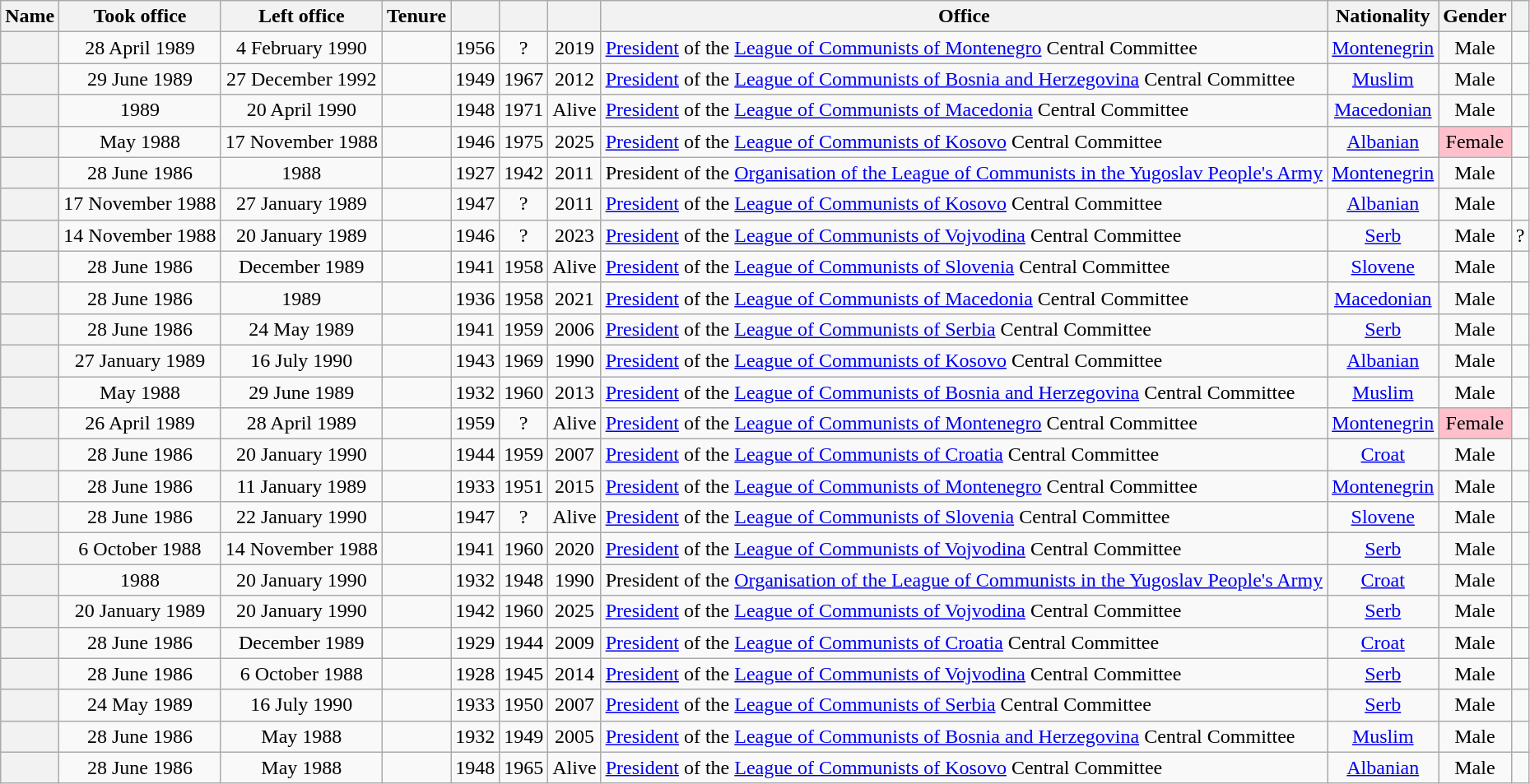<table class="wikitable sortable" style=text-align:center>
<tr>
<th scope="col">Name</th>
<th scope="col">Took office</th>
<th scope="col">Left office</th>
<th scope="col">Tenure</th>
<th scope="col"></th>
<th scope="col"></th>
<th scope="col"></th>
<th scope="col">Office</th>
<th scope="col">Nationality</th>
<th scope="col">Gender</th>
<th scope="col" class="unsortable"></th>
</tr>
<tr>
<th align="center" scope="row" style="font-weight:normal;"></th>
<td>28 April 1989</td>
<td>4 February 1990</td>
<td></td>
<td>1956</td>
<td>?</td>
<td>2019</td>
<td align="left"><a href='#'>President</a>  of the <a href='#'>League of Communists of Montenegro</a> Central Committee</td>
<td><a href='#'>Montenegrin</a></td>
<td>Male</td>
<td></td>
</tr>
<tr>
<th align="center" scope="row" style="font-weight:normal;"></th>
<td>29 June 1989</td>
<td>27 December 1992</td>
<td></td>
<td>1949</td>
<td>1967</td>
<td>2012</td>
<td align="left"><a href='#'>President</a>  of the <a href='#'>League of Communists of Bosnia and Herzegovina</a> Central Committee</td>
<td><a href='#'>Muslim</a></td>
<td>Male</td>
<td></td>
</tr>
<tr>
<th align="center" scope="row" style="font-weight:normal;"></th>
<td>1989</td>
<td>20 April 1990</td>
<td></td>
<td>1948</td>
<td>1971</td>
<td>Alive</td>
<td align="left"><a href='#'>President</a>  of the <a href='#'>League of Communists of Macedonia</a> Central Committee</td>
<td><a href='#'>Macedonian</a></td>
<td>Male</td>
<td></td>
</tr>
<tr>
<th align="center" scope="row" style="font-weight:normal;"></th>
<td>May 1988</td>
<td>17 November 1988</td>
<td></td>
<td>1946</td>
<td>1975</td>
<td>2025</td>
<td align="left"><a href='#'>President</a>  of the <a href='#'>League of Communists of Kosovo</a> Central Committee</td>
<td><a href='#'>Albanian</a></td>
<td style="background: Pink">Female</td>
<td></td>
</tr>
<tr>
<th align="center" scope="row" style="font-weight:normal;"></th>
<td>28 June 1986</td>
<td>1988</td>
<td></td>
<td>1927</td>
<td>1942</td>
<td>2011</td>
<td align="left">President of the <a href='#'>Organisation of the League of Communists in the Yugoslav People's Army</a></td>
<td><a href='#'>Montenegrin</a></td>
<td>Male</td>
<td></td>
</tr>
<tr>
<th align="center" scope="row" style="font-weight:normal;"></th>
<td>17 November 1988</td>
<td>27 January 1989</td>
<td></td>
<td>1947</td>
<td>?</td>
<td>2011</td>
<td align="left"><a href='#'>President</a>  of the <a href='#'>League of Communists of Kosovo</a> Central Committee</td>
<td><a href='#'>Albanian</a></td>
<td>Male</td>
<td></td>
</tr>
<tr>
<th align="center" scope="row" style="font-weight:normal;"></th>
<td>14 November 1988</td>
<td>20 January 1989</td>
<td></td>
<td>1946</td>
<td>?</td>
<td>2023</td>
<td align="left"><a href='#'>President</a>  of the <a href='#'>League of Communists of Vojvodina</a> Central Committee</td>
<td><a href='#'>Serb</a></td>
<td>Male</td>
<td>?</td>
</tr>
<tr>
<th align="center" scope="row" style="font-weight:normal;"></th>
<td>28 June 1986</td>
<td>December 1989</td>
<td></td>
<td>1941</td>
<td>1958</td>
<td>Alive</td>
<td align="left"><a href='#'>President</a>  of the <a href='#'>League of Communists of Slovenia</a> Central Committee</td>
<td><a href='#'>Slovene</a></td>
<td>Male</td>
<td></td>
</tr>
<tr>
<th align="center" scope="row" style="font-weight:normal;"></th>
<td>28 June 1986</td>
<td>1989</td>
<td></td>
<td>1936</td>
<td>1958</td>
<td>2021</td>
<td align="left"><a href='#'>President</a>  of the <a href='#'>League of Communists of Macedonia</a> Central Committee</td>
<td><a href='#'>Macedonian</a></td>
<td>Male</td>
<td></td>
</tr>
<tr>
<th align="center" scope="row" style="font-weight:normal;"></th>
<td>28 June 1986</td>
<td>24 May 1989</td>
<td></td>
<td>1941</td>
<td>1959</td>
<td>2006</td>
<td align="left"><a href='#'>President</a>  of the <a href='#'>League of Communists of Serbia</a> Central Committee</td>
<td><a href='#'>Serb</a></td>
<td>Male</td>
<td></td>
</tr>
<tr>
<th align="center" scope="row" style="font-weight:normal;"></th>
<td>27 January 1989</td>
<td>16 July 1990</td>
<td></td>
<td>1943</td>
<td>1969</td>
<td>1990</td>
<td align="left"><a href='#'>President</a>  of the <a href='#'>League of Communists of Kosovo</a> Central Committee</td>
<td><a href='#'>Albanian</a></td>
<td>Male</td>
<td></td>
</tr>
<tr>
<th align="center" scope="row" style="font-weight:normal;"></th>
<td>May 1988</td>
<td>29 June 1989</td>
<td></td>
<td>1932</td>
<td>1960</td>
<td>2013</td>
<td align="left"><a href='#'>President</a>  of the <a href='#'>League of Communists of Bosnia and Herzegovina</a> Central Committee</td>
<td><a href='#'>Muslim</a></td>
<td>Male</td>
<td></td>
</tr>
<tr>
<th align="center" scope="row" style="font-weight:normal;"></th>
<td>26 April 1989</td>
<td>28 April 1989</td>
<td></td>
<td>1959</td>
<td>?</td>
<td>Alive</td>
<td align="left"><a href='#'>President</a>  of the <a href='#'>League of Communists of Montenegro</a> Central Committee</td>
<td><a href='#'>Montenegrin</a></td>
<td style="background: Pink">Female</td>
<td></td>
</tr>
<tr>
<th align="center" scope="row" style="font-weight:normal;"></th>
<td>28 June 1986</td>
<td>20 January 1990</td>
<td></td>
<td>1944</td>
<td>1959</td>
<td>2007</td>
<td align="left"><a href='#'>President</a>  of the <a href='#'>League of Communists of Croatia</a> Central Committee</td>
<td><a href='#'>Croat</a></td>
<td>Male</td>
<td></td>
</tr>
<tr>
<th align="center" scope="row" style="font-weight:normal;"></th>
<td>28 June 1986</td>
<td>11 January 1989</td>
<td></td>
<td>1933</td>
<td>1951</td>
<td>2015</td>
<td align="left"><a href='#'>President</a>  of the <a href='#'>League of Communists of Montenegro</a> Central Committee</td>
<td><a href='#'>Montenegrin</a></td>
<td>Male</td>
<td></td>
</tr>
<tr>
<th align="center" scope="row" style="font-weight:normal;"></th>
<td>28 June 1986</td>
<td>22 January 1990</td>
<td></td>
<td>1947</td>
<td>?</td>
<td>Alive</td>
<td align="left"><a href='#'>President</a>  of the <a href='#'>League of Communists of Slovenia</a> Central Committee</td>
<td><a href='#'>Slovene</a></td>
<td>Male</td>
<td></td>
</tr>
<tr>
<th align="center" scope="row" style="font-weight:normal;"></th>
<td>6 October 1988</td>
<td>14 November 1988</td>
<td></td>
<td>1941</td>
<td>1960</td>
<td>2020</td>
<td align="left"><a href='#'>President</a>  of the <a href='#'>League of Communists of Vojvodina</a> Central Committee</td>
<td><a href='#'>Serb</a></td>
<td>Male</td>
<td></td>
</tr>
<tr>
<th align="center" scope="row" style="font-weight:normal;"></th>
<td>1988</td>
<td>20 January 1990</td>
<td></td>
<td>1932</td>
<td>1948</td>
<td>1990</td>
<td align="left">President of the <a href='#'>Organisation of the League of Communists in the Yugoslav People's Army</a></td>
<td><a href='#'>Croat</a></td>
<td>Male</td>
<td></td>
</tr>
<tr>
<th align="center" scope="row" style="font-weight:normal;"></th>
<td>20 January 1989</td>
<td>20 January 1990</td>
<td></td>
<td>1942</td>
<td>1960</td>
<td>2025</td>
<td align="left"><a href='#'>President</a>  of the <a href='#'>League of Communists of Vojvodina</a> Central Committee</td>
<td><a href='#'>Serb</a></td>
<td>Male</td>
<td></td>
</tr>
<tr>
<th align="center" scope="row" style="font-weight:normal;"></th>
<td>28 June 1986</td>
<td>December 1989</td>
<td></td>
<td>1929</td>
<td>1944</td>
<td>2009</td>
<td align="left"><a href='#'>President</a>  of the <a href='#'>League of Communists of Croatia</a> Central Committee</td>
<td><a href='#'>Croat</a></td>
<td>Male</td>
<td></td>
</tr>
<tr>
<th align="center" scope="row" style="font-weight:normal;"></th>
<td>28 June 1986</td>
<td>6 October 1988</td>
<td></td>
<td>1928</td>
<td>1945</td>
<td>2014</td>
<td align="left"><a href='#'>President</a>  of the <a href='#'>League of Communists of Vojvodina</a> Central Committee</td>
<td><a href='#'>Serb</a></td>
<td>Male</td>
<td></td>
</tr>
<tr>
<th align="center" scope="row" style="font-weight:normal;"></th>
<td>24 May 1989</td>
<td>16 July 1990</td>
<td></td>
<td>1933</td>
<td>1950</td>
<td>2007</td>
<td align="left"><a href='#'>President</a>  of the <a href='#'>League of Communists of Serbia</a> Central Committee</td>
<td><a href='#'>Serb</a></td>
<td>Male</td>
<td></td>
</tr>
<tr>
<th align="center" scope="row" style="font-weight:normal;"></th>
<td>28 June 1986</td>
<td>May 1988</td>
<td></td>
<td>1932</td>
<td>1949</td>
<td>2005</td>
<td align="left"><a href='#'>President</a>  of the <a href='#'>League of Communists of Bosnia and Herzegovina</a> Central Committee</td>
<td><a href='#'>Muslim</a></td>
<td>Male</td>
<td></td>
</tr>
<tr>
<th align="center" scope="row" style="font-weight:normal;"></th>
<td>28 June 1986</td>
<td>May 1988</td>
<td></td>
<td>1948</td>
<td>1965</td>
<td>Alive</td>
<td align="left"><a href='#'>President</a>  of the <a href='#'>League of Communists of Kosovo</a> Central Committee</td>
<td><a href='#'>Albanian</a></td>
<td>Male</td>
<td></td>
</tr>
</table>
